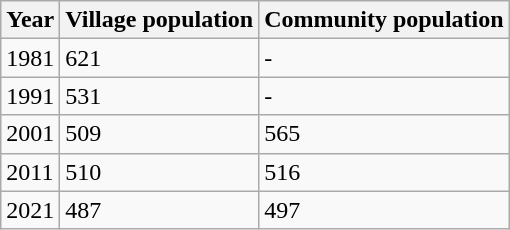<table class=wikitable>
<tr>
<th>Year</th>
<th>Village population</th>
<th>Community population</th>
</tr>
<tr>
<td>1981</td>
<td>621</td>
<td>-</td>
</tr>
<tr>
<td>1991</td>
<td>531</td>
<td>-</td>
</tr>
<tr>
<td>2001</td>
<td>509</td>
<td>565</td>
</tr>
<tr>
<td>2011</td>
<td>510</td>
<td>516</td>
</tr>
<tr>
<td>2021</td>
<td>487</td>
<td>497</td>
</tr>
</table>
